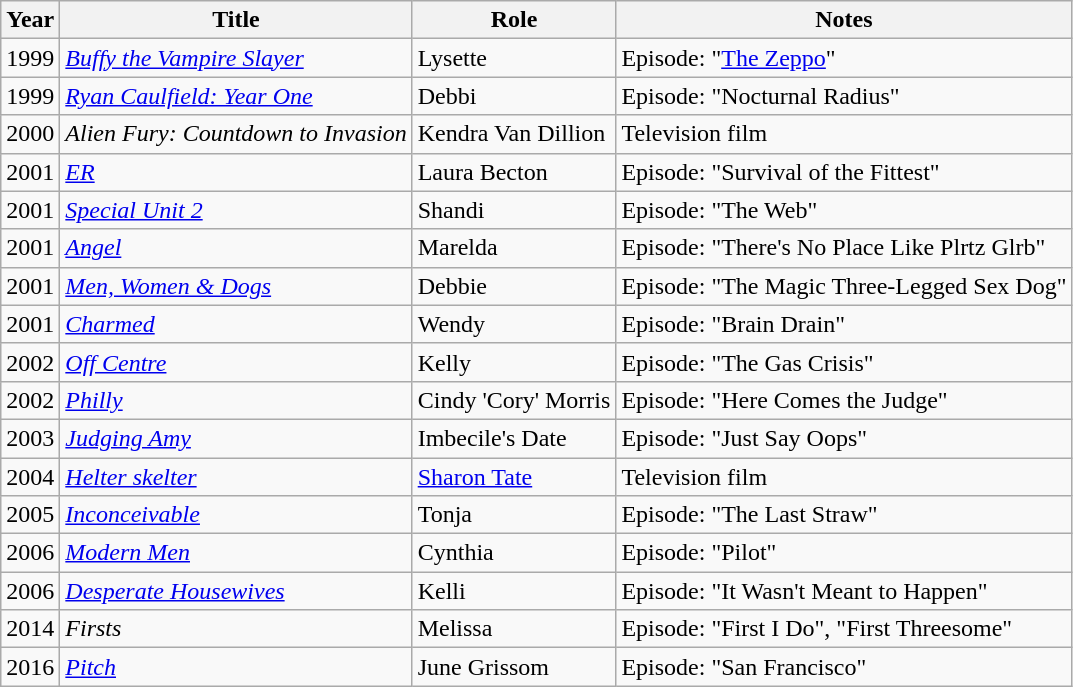<table class="wikitable">
<tr>
<th>Year</th>
<th>Title</th>
<th>Role</th>
<th>Notes</th>
</tr>
<tr>
<td>1999</td>
<td><em><a href='#'>Buffy the Vampire Slayer</a></em></td>
<td>Lysette</td>
<td>Episode: "<a href='#'>The Zeppo</a>"</td>
</tr>
<tr>
<td>1999</td>
<td><em><a href='#'>Ryan Caulfield: Year One</a></em></td>
<td>Debbi</td>
<td>Episode: "Nocturnal Radius"</td>
</tr>
<tr>
<td>2000</td>
<td><em>Alien Fury: Countdown to Invasion</em></td>
<td>Kendra Van Dillion</td>
<td>Television film</td>
</tr>
<tr>
<td>2001</td>
<td><em><a href='#'>ER</a></em></td>
<td>Laura Becton</td>
<td>Episode: "Survival of the Fittest"</td>
</tr>
<tr>
<td>2001</td>
<td><em><a href='#'>Special Unit 2</a></em></td>
<td>Shandi</td>
<td>Episode: "The Web"</td>
</tr>
<tr>
<td>2001</td>
<td><em><a href='#'>Angel</a></em></td>
<td>Marelda</td>
<td>Episode: "There's No Place Like Plrtz Glrb"</td>
</tr>
<tr>
<td>2001</td>
<td><em><a href='#'>Men, Women & Dogs</a></em></td>
<td>Debbie</td>
<td>Episode: "The Magic Three-Legged Sex Dog"</td>
</tr>
<tr>
<td>2001</td>
<td><em><a href='#'>Charmed</a></em></td>
<td>Wendy</td>
<td>Episode: "Brain Drain"</td>
</tr>
<tr>
<td>2002</td>
<td><em><a href='#'>Off Centre</a></em></td>
<td>Kelly</td>
<td>Episode: "The Gas Crisis"</td>
</tr>
<tr>
<td>2002</td>
<td><em><a href='#'>Philly</a></em></td>
<td>Cindy 'Cory' Morris</td>
<td>Episode: "Here Comes the Judge"</td>
</tr>
<tr>
<td>2003</td>
<td><em><a href='#'>Judging Amy</a></em></td>
<td>Imbecile's Date</td>
<td>Episode: "Just Say Oops"</td>
</tr>
<tr>
<td>2004</td>
<td><em><a href='#'>Helter skelter</a></em></td>
<td><a href='#'>Sharon Tate</a></td>
<td>Television film</td>
</tr>
<tr>
<td>2005</td>
<td><em><a href='#'>Inconceivable</a></em></td>
<td>Tonja</td>
<td>Episode: "The Last Straw"</td>
</tr>
<tr>
<td>2006</td>
<td><em><a href='#'>Modern Men</a></em></td>
<td>Cynthia</td>
<td>Episode: "Pilot"</td>
</tr>
<tr>
<td>2006</td>
<td><em><a href='#'>Desperate Housewives</a></em></td>
<td>Kelli</td>
<td>Episode: "It Wasn't Meant to Happen"</td>
</tr>
<tr>
<td>2014</td>
<td><em>Firsts</em></td>
<td>Melissa</td>
<td>Episode: "First I Do", "First Threesome"</td>
</tr>
<tr>
<td>2016</td>
<td><em><a href='#'>Pitch</a></em></td>
<td>June Grissom</td>
<td>Episode: "San Francisco"</td>
</tr>
</table>
